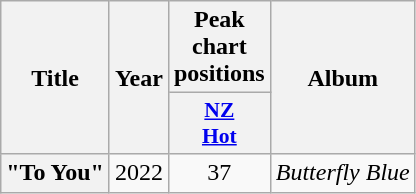<table class="wikitable plainrowheaders" style="text-align:center;">
<tr>
<th rowspan="2" scope="col">Title</th>
<th rowspan="2" scope="col">Year</th>
<th colspan="1" scope="col">Peak chart positions</th>
<th rowspan="2" scope="col">Album</th>
</tr>
<tr>
<th scope="col" style="width:2.5em;font-size:90%;"><a href='#'>NZ<br>Hot</a><br></th>
</tr>
<tr>
<th scope="row">"To You"</th>
<td>2022</td>
<td>37</td>
<td><em>Butterfly Blue</em></td>
</tr>
</table>
